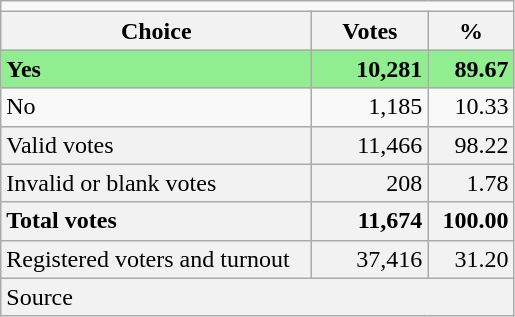<table class="wikitable" style="text-align:right;">
<tr>
<td colspan="6" align="center"></td>
</tr>
<tr>
<th style="width:200px;">Choice</th>
<th style="width:70px;">Votes</th>
<th style="width:50px;">%</th>
</tr>
<tr style="background:lightgreen;">
<td align="left"> <strong>Yes</strong></td>
<td><strong>10,281</strong></td>
<td><strong>89.67</strong></td>
</tr>
<tr>
<td align="left">No</td>
<td>1,185</td>
<td>10.33</td>
</tr>
<tr style="background-color:#F2F2F2">
<td align="left">Valid votes</td>
<td>11,466</td>
<td>98.22</td>
</tr>
<tr style="background-color:#F2F2F2">
<td align="left">Invalid or blank votes</td>
<td>208</td>
<td>1.78</td>
</tr>
<tr style="background-color:#F2F2F2">
<td align="left"><strong>Total votes</strong></td>
<td><strong>11,674</strong></td>
<td><strong>100.00</strong></td>
</tr>
<tr style="background-color:#F2F2F2">
<td align="left">Registered voters and turnout</td>
<td>37,416</td>
<td>31.20</td>
</tr>
<tr style="background-color:#F2F2F2">
<td colspan="3" align="left">Source</td>
</tr>
</table>
